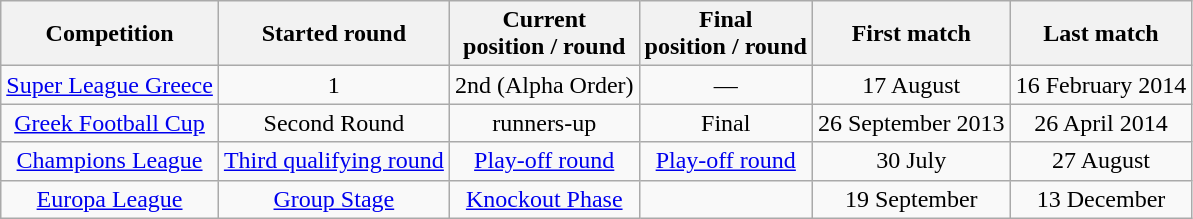<table class="wikitable" style="text-align:center">
<tr>
<th>Competition</th>
<th>Started round</th>
<th>Current<br>position / round</th>
<th>Final<br>position / round</th>
<th>First match</th>
<th>Last match</th>
</tr>
<tr>
<td><a href='#'>Super League Greece</a></td>
<td>1</td>
<td>2nd (Alpha Order)</td>
<td>—</td>
<td>17 August</td>
<td>16 February 2014</td>
</tr>
<tr>
<td><a href='#'>Greek Football Cup</a></td>
<td>Second Round</td>
<td>runners-up</td>
<td>Final</td>
<td>26 September 2013</td>
<td>26 April 2014</td>
</tr>
<tr>
<td><a href='#'>Champions League</a></td>
<td><a href='#'>Third qualifying round</a></td>
<td><a href='#'>Play-off round</a></td>
<td><a href='#'>Play-off round</a></td>
<td>30 July</td>
<td>27 August</td>
</tr>
<tr>
<td><a href='#'>Europa League</a></td>
<td><a href='#'>Group Stage</a></td>
<td><a href='#'>Knockout Phase</a></td>
<td></td>
<td>19 September</td>
<td>13 December</td>
</tr>
</table>
